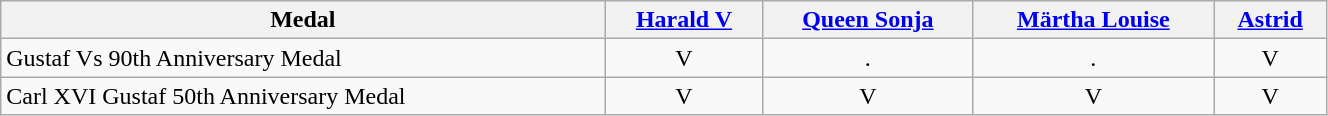<table class="wikitable" width=70%>
<tr>
<th>Medal</th>
<th><a href='#'>Harald V</a></th>
<th><a href='#'>Queen Sonja</a></th>
<th><a href='#'>Märtha Louise</a></th>
<th><a href='#'>Astrid</a></th>
</tr>
<tr>
<td>Gustaf Vs 90th Anniversary Medal</td>
<td align=center>V</td>
<td align=center>.</td>
<td align=center>.</td>
<td align=center>V</td>
</tr>
<tr>
<td>Carl XVI Gustaf 50th Anniversary Medal</td>
<td align=center>V</td>
<td align=center>V</td>
<td align=center>V</td>
<td align=center>V</td>
</tr>
</table>
